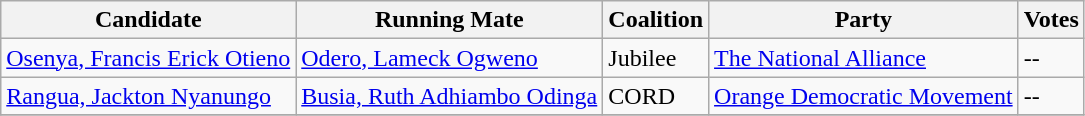<table class="wikitable sortable">
<tr>
<th>Candidate</th>
<th>Running Mate</th>
<th>Coalition</th>
<th>Party</th>
<th>Votes</th>
</tr>
<tr>
<td><a href='#'>Osenya, Francis Erick Otieno</a></td>
<td><a href='#'>Odero, Lameck Ogweno</a></td>
<td>Jubilee</td>
<td><a href='#'>The National Alliance</a></td>
<td>--</td>
</tr>
<tr>
<td><a href='#'>Rangua, Jackton Nyanungo</a></td>
<td><a href='#'>Busia, Ruth Adhiambo Odinga</a></td>
<td>CORD</td>
<td><a href='#'>Orange Democratic Movement</a></td>
<td>--</td>
</tr>
<tr>
</tr>
</table>
